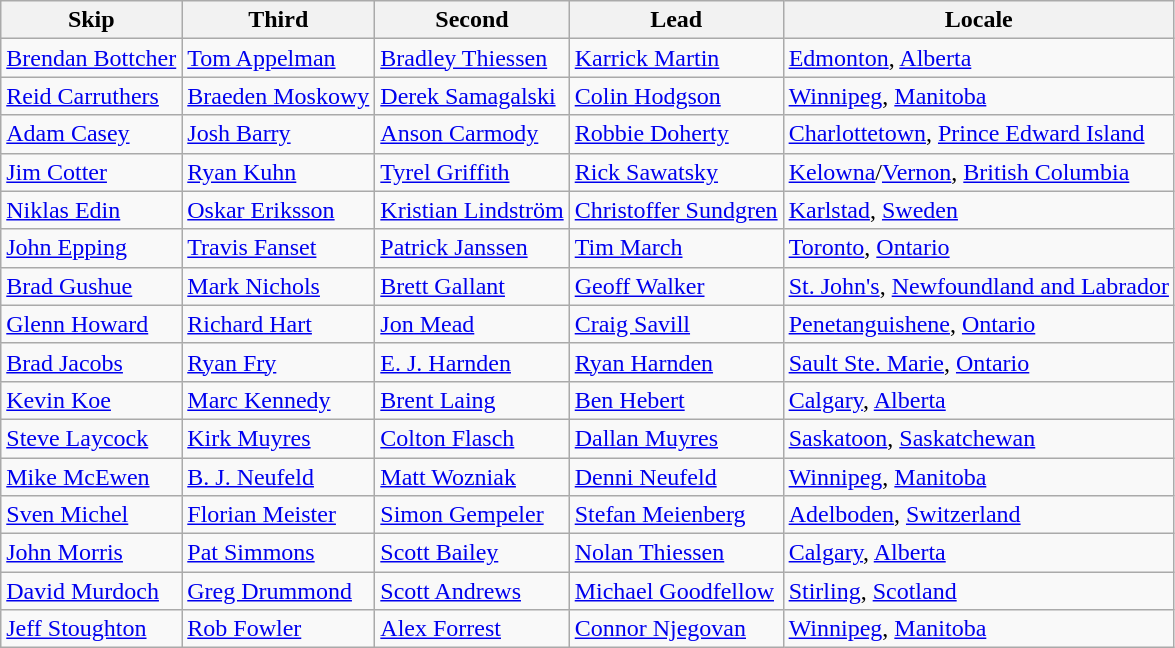<table class=wikitable>
<tr>
<th>Skip</th>
<th>Third</th>
<th>Second</th>
<th>Lead</th>
<th>Locale</th>
</tr>
<tr>
<td><a href='#'>Brendan Bottcher</a></td>
<td><a href='#'>Tom Appelman</a></td>
<td><a href='#'>Bradley Thiessen</a></td>
<td><a href='#'>Karrick Martin</a></td>
<td> <a href='#'>Edmonton</a>, <a href='#'>Alberta</a></td>
</tr>
<tr>
<td><a href='#'>Reid Carruthers</a></td>
<td><a href='#'>Braeden Moskowy</a></td>
<td><a href='#'>Derek Samagalski</a></td>
<td><a href='#'>Colin Hodgson</a></td>
<td> <a href='#'>Winnipeg</a>, <a href='#'>Manitoba</a></td>
</tr>
<tr>
<td><a href='#'>Adam Casey</a></td>
<td><a href='#'>Josh Barry</a></td>
<td><a href='#'>Anson Carmody</a></td>
<td><a href='#'>Robbie Doherty</a></td>
<td> <a href='#'>Charlottetown</a>, <a href='#'>Prince Edward Island</a></td>
</tr>
<tr>
<td><a href='#'>Jim Cotter</a></td>
<td><a href='#'>Ryan Kuhn</a></td>
<td><a href='#'>Tyrel Griffith</a></td>
<td><a href='#'>Rick Sawatsky</a></td>
<td> <a href='#'>Kelowna</a>/<a href='#'>Vernon</a>, <a href='#'>British Columbia</a></td>
</tr>
<tr>
<td><a href='#'>Niklas Edin</a></td>
<td><a href='#'>Oskar Eriksson</a></td>
<td><a href='#'>Kristian Lindström</a></td>
<td><a href='#'>Christoffer Sundgren</a></td>
<td> <a href='#'>Karlstad</a>, <a href='#'>Sweden</a></td>
</tr>
<tr>
<td><a href='#'>John Epping</a></td>
<td><a href='#'>Travis Fanset</a></td>
<td><a href='#'>Patrick Janssen</a></td>
<td><a href='#'>Tim March</a></td>
<td> <a href='#'>Toronto</a>, <a href='#'>Ontario</a></td>
</tr>
<tr>
<td><a href='#'>Brad Gushue</a></td>
<td><a href='#'>Mark Nichols</a></td>
<td><a href='#'>Brett Gallant</a></td>
<td><a href='#'>Geoff Walker</a></td>
<td> <a href='#'>St. John's</a>, <a href='#'>Newfoundland and Labrador</a></td>
</tr>
<tr>
<td><a href='#'>Glenn Howard</a></td>
<td><a href='#'>Richard Hart</a></td>
<td><a href='#'>Jon Mead</a></td>
<td><a href='#'>Craig Savill</a></td>
<td> <a href='#'>Penetanguishene</a>, <a href='#'>Ontario</a></td>
</tr>
<tr>
<td><a href='#'>Brad Jacobs</a></td>
<td><a href='#'>Ryan Fry</a></td>
<td><a href='#'>E. J. Harnden</a></td>
<td><a href='#'>Ryan Harnden</a></td>
<td> <a href='#'>Sault Ste. Marie</a>, <a href='#'>Ontario</a></td>
</tr>
<tr>
<td><a href='#'>Kevin Koe</a></td>
<td><a href='#'>Marc Kennedy</a></td>
<td><a href='#'>Brent Laing</a></td>
<td><a href='#'>Ben Hebert</a></td>
<td> <a href='#'>Calgary</a>, <a href='#'>Alberta</a></td>
</tr>
<tr>
<td><a href='#'>Steve Laycock</a></td>
<td><a href='#'>Kirk Muyres</a></td>
<td><a href='#'>Colton Flasch</a></td>
<td><a href='#'>Dallan Muyres</a></td>
<td> <a href='#'>Saskatoon</a>, <a href='#'>Saskatchewan</a></td>
</tr>
<tr>
<td><a href='#'>Mike McEwen</a></td>
<td><a href='#'>B. J. Neufeld</a></td>
<td><a href='#'>Matt Wozniak</a></td>
<td><a href='#'>Denni Neufeld</a></td>
<td> <a href='#'>Winnipeg</a>, <a href='#'>Manitoba</a></td>
</tr>
<tr>
<td><a href='#'>Sven Michel</a></td>
<td><a href='#'>Florian Meister</a></td>
<td><a href='#'>Simon Gempeler</a></td>
<td><a href='#'>Stefan Meienberg</a></td>
<td> <a href='#'>Adelboden</a>, <a href='#'>Switzerland</a></td>
</tr>
<tr>
<td><a href='#'>John Morris</a></td>
<td><a href='#'>Pat Simmons</a></td>
<td><a href='#'>Scott Bailey</a></td>
<td><a href='#'>Nolan Thiessen</a></td>
<td> <a href='#'>Calgary</a>, <a href='#'>Alberta</a></td>
</tr>
<tr>
<td><a href='#'>David Murdoch</a></td>
<td><a href='#'>Greg Drummond</a></td>
<td><a href='#'>Scott Andrews</a></td>
<td><a href='#'>Michael Goodfellow</a></td>
<td> <a href='#'>Stirling</a>, <a href='#'>Scotland</a></td>
</tr>
<tr>
<td><a href='#'>Jeff Stoughton</a></td>
<td><a href='#'>Rob Fowler</a></td>
<td><a href='#'>Alex Forrest</a></td>
<td><a href='#'>Connor Njegovan</a></td>
<td> <a href='#'>Winnipeg</a>, <a href='#'>Manitoba</a></td>
</tr>
</table>
